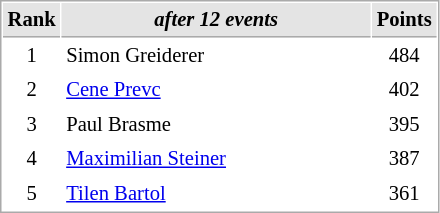<table cellspacing="1" cellpadding="3" style="border:1px solid #AAAAAA;font-size:86%">
<tr bgcolor="#E4E4E4">
<th style="border-bottom:1px solid #AAAAAA" width=10>Rank</th>
<th style="border-bottom:1px solid #AAAAAA" width=200><em>after 12 events</em></th>
<th style="border-bottom:1px solid #AAAAAA" width=20>Points</th>
</tr>
<tr>
<td align=center>1</td>
<td> Simon Greiderer</td>
<td align=center>484</td>
</tr>
<tr>
<td align=center>2</td>
<td> <a href='#'>Cene Prevc</a></td>
<td align=center>402</td>
</tr>
<tr>
<td align=center>3</td>
<td> Paul Brasme</td>
<td align=center>395</td>
</tr>
<tr>
<td align=center>4</td>
<td> <a href='#'>Maximilian Steiner</a></td>
<td align=center>387</td>
</tr>
<tr>
<td align=center>5</td>
<td> <a href='#'>Tilen Bartol</a></td>
<td align=center>361</td>
</tr>
</table>
